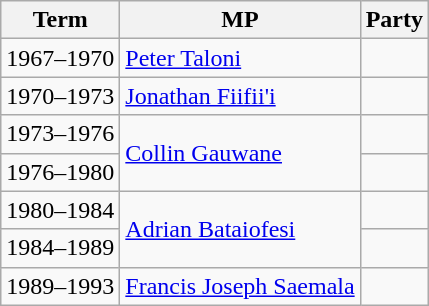<table class=wikitable>
<tr>
<th>Term</th>
<th>MP</th>
<th>Party</th>
</tr>
<tr>
<td>1967–1970</td>
<td><a href='#'>Peter Taloni</a></td>
<td> </td>
</tr>
<tr>
<td>1970–1973</td>
<td><a href='#'>Jonathan Fiifii'i</a></td>
<td> </td>
</tr>
<tr>
<td>1973–1976</td>
<td rowspan=2><a href='#'>Collin Gauwane</a></td>
<td> </td>
</tr>
<tr>
<td>1976–1980</td>
<td> </td>
</tr>
<tr>
<td>1980–1984</td>
<td rowspan=2><a href='#'>Adrian Bataiofesi</a></td>
<td> </td>
</tr>
<tr>
<td>1984–1989</td>
<td> </td>
</tr>
<tr>
<td>1989–1993</td>
<td><a href='#'>Francis Joseph Saemala</a></td>
<td> </td>
</tr>
</table>
